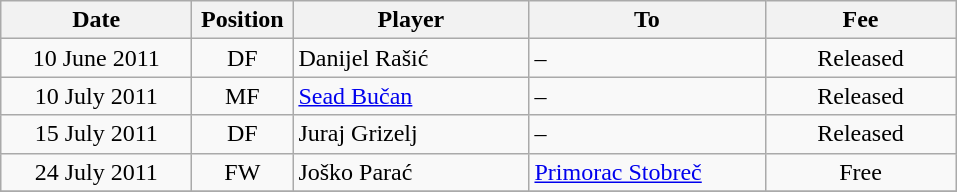<table class="wikitable" style="text-align: center;">
<tr>
<th width=120>Date</th>
<th width=60>Position</th>
<th width=150>Player</th>
<th width=150>To</th>
<th width=120>Fee</th>
</tr>
<tr>
<td>10 June 2011</td>
<td>DF</td>
<td style="text-align:left;"> Danijel Rašić</td>
<td style="text-align:left;">–</td>
<td>Released</td>
</tr>
<tr>
<td>10 July 2011</td>
<td>MF</td>
<td style="text-align:left;"> <a href='#'>Sead Bučan</a></td>
<td style="text-align:left;">–</td>
<td>Released</td>
</tr>
<tr>
<td>15 July 2011</td>
<td>DF</td>
<td style="text-align:left;"> Juraj Grizelj</td>
<td style="text-align:left;">–</td>
<td>Released</td>
</tr>
<tr>
<td>24 July 2011</td>
<td>FW</td>
<td style="text-align:left;"> Joško Parać</td>
<td style="text-align:left;"><a href='#'>Primorac Stobreč</a></td>
<td>Free</td>
</tr>
<tr>
</tr>
</table>
